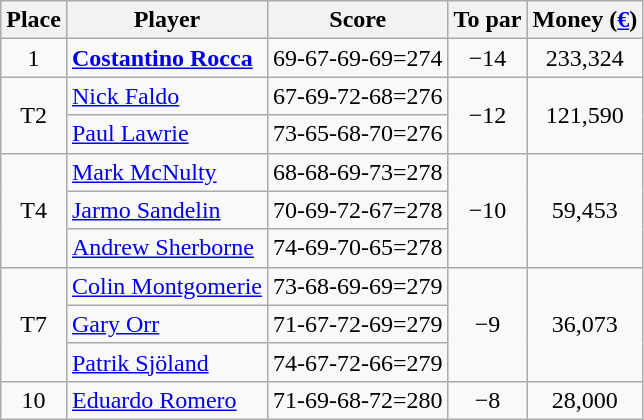<table class="wikitable">
<tr>
<th>Place</th>
<th>Player</th>
<th>Score</th>
<th>To par</th>
<th>Money (<a href='#'>€</a>)</th>
</tr>
<tr>
<td align=center>1</td>
<td> <strong><a href='#'>Costantino Rocca</a></strong></td>
<td align=center>69-67-69-69=274</td>
<td align=center>−14</td>
<td align=center>233,324</td>
</tr>
<tr>
<td rowspan="2" align=center>T2</td>
<td> <a href='#'>Nick Faldo</a></td>
<td align=center>67-69-72-68=276</td>
<td rowspan="2" align=center>−12</td>
<td rowspan="2" align=center>121,590</td>
</tr>
<tr>
<td> <a href='#'>Paul Lawrie</a></td>
<td align=center>73-65-68-70=276</td>
</tr>
<tr>
<td rowspan="3" align=center>T4</td>
<td> <a href='#'>Mark McNulty</a></td>
<td align=center>68-68-69-73=278</td>
<td rowspan="3" align=center>−10</td>
<td rowspan="3" align=center>59,453</td>
</tr>
<tr>
<td> <a href='#'>Jarmo Sandelin</a></td>
<td align=center>70-69-72-67=278</td>
</tr>
<tr>
<td> <a href='#'>Andrew Sherborne</a></td>
<td align=center>74-69-70-65=278</td>
</tr>
<tr>
<td rowspan="3" align=center>T7</td>
<td> <a href='#'>Colin Montgomerie</a></td>
<td align=center>73-68-69-69=279</td>
<td rowspan="3" align=center>−9</td>
<td rowspan="3" align=center>36,073</td>
</tr>
<tr>
<td> <a href='#'>Gary Orr</a></td>
<td align=center>71-67-72-69=279</td>
</tr>
<tr>
<td> <a href='#'>Patrik Sjöland</a></td>
<td align=center>74-67-72-66=279</td>
</tr>
<tr>
<td align=center>10</td>
<td> <a href='#'>Eduardo Romero</a></td>
<td align=center>71-69-68-72=280</td>
<td align=center>−8</td>
<td align=center>28,000</td>
</tr>
</table>
